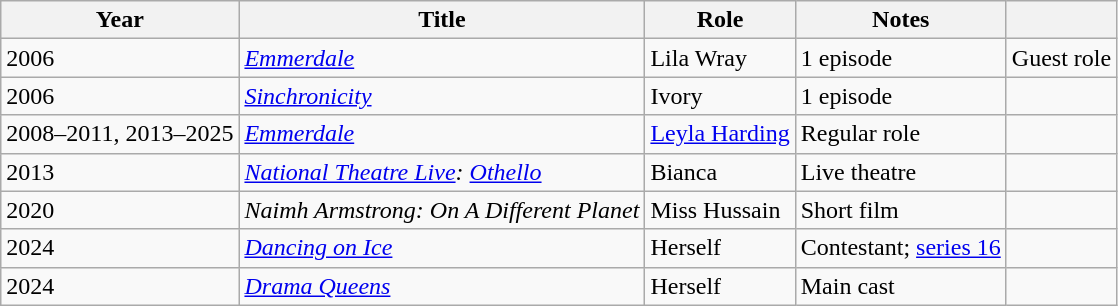<table class="wikitable sortable">
<tr>
<th>Year</th>
<th>Title</th>
<th>Role</th>
<th class="unsortable">Notes</th>
<th class="unsortable"></th>
</tr>
<tr>
<td>2006</td>
<td><em><a href='#'>Emmerdale</a></em></td>
<td>Lila Wray</td>
<td>1 episode</td>
<td>Guest role</td>
</tr>
<tr>
<td>2006</td>
<td><em><a href='#'>Sinchronicity</a></em></td>
<td>Ivory</td>
<td>1 episode</td>
<td align="center"></td>
</tr>
<tr>
<td>2008–2011, 2013–2025</td>
<td><em><a href='#'>Emmerdale</a></em></td>
<td><a href='#'>Leyla Harding</a></td>
<td>Regular role</td>
<td align="center"></td>
</tr>
<tr>
<td>2013</td>
<td><em><a href='#'>National Theatre Live</a>: <a href='#'>Othello</a></em></td>
<td>Bianca</td>
<td>Live theatre</td>
<td align="center"></td>
</tr>
<tr>
<td>2020</td>
<td><em>Naimh Armstrong: On A Different Planet</em></td>
<td>Miss Hussain</td>
<td>Short film</td>
<td align="center"></td>
</tr>
<tr>
<td>2024</td>
<td><em><a href='#'>Dancing on Ice</a></em></td>
<td>Herself</td>
<td>Contestant; <a href='#'>series 16</a></td>
<td align="center"></td>
</tr>
<tr>
<td>2024</td>
<td><a href='#'><em>Drama Queens</em></a></td>
<td>Herself</td>
<td>Main cast</td>
<td align="center"></td>
</tr>
</table>
